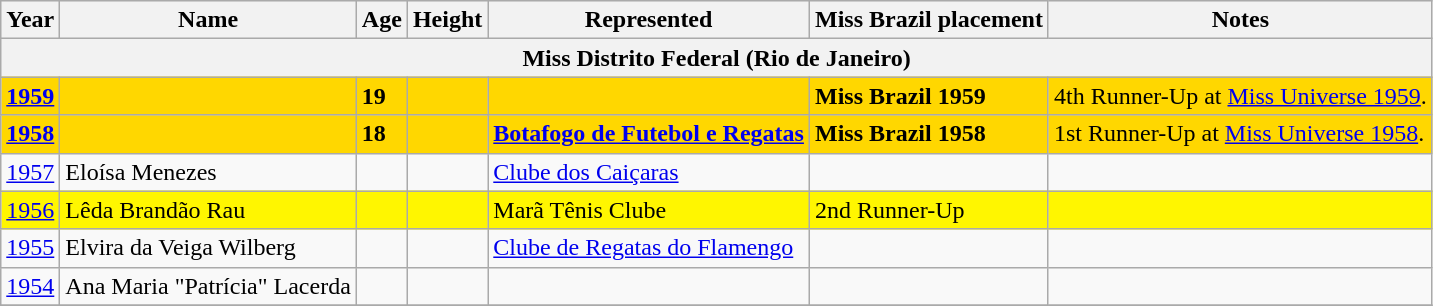<table class="wikitable sortable">
<tr bgcolor="#efefef">
<th>Year</th>
<th>Name</th>
<th>Age</th>
<th>Height</th>
<th>Represented</th>
<th>Miss Brazil placement</th>
<th>Notes</th>
</tr>
<tr>
<th colspan=7>Miss Distrito Federal (Rio de Janeiro)</th>
</tr>
<tr style="background-color:GOLD;">
<td><strong><a href='#'>1959</a></strong></td>
<td><strong></strong></td>
<td><strong>19</strong></td>
<td><strong></strong></td>
<td><strong></strong></td>
<td><strong>Miss Brazil 1959</strong></td>
<td>4th Runner-Up at <a href='#'>Miss Universe 1959</a>.</td>
</tr>
<tr style="background-color:GOLD;">
<td><strong><a href='#'>1958</a></strong></td>
<td><strong></strong></td>
<td><strong>18</strong></td>
<td><strong></strong></td>
<td><strong><a href='#'>Botafogo de Futebol e Regatas</a></strong></td>
<td><strong>Miss Brazil 1958</strong></td>
<td>1st Runner-Up at <a href='#'>Miss Universe 1958</a>.</td>
</tr>
<tr>
<td><a href='#'>1957</a></td>
<td>Eloísa Menezes</td>
<td></td>
<td></td>
<td><a href='#'>Clube dos Caiçaras</a></td>
<td></td>
<td></td>
</tr>
<tr bgcolor="#FFFF66;">
<td><a href='#'>1956</a></td>
<td>Lêda Brandão Rau</td>
<td></td>
<td></td>
<td>Marã Tênis Clube</td>
<td>2nd Runner-Up</td>
<td></td>
</tr>
<tr>
<td><a href='#'>1955</a></td>
<td>Elvira da Veiga Wilberg</td>
<td></td>
<td></td>
<td><a href='#'>Clube de Regatas do Flamengo</a></td>
<td></td>
<td></td>
</tr>
<tr>
<td><a href='#'>1954</a></td>
<td>Ana Maria "Patrícia" Lacerda</td>
<td></td>
<td></td>
<td></td>
<td></td>
<td></td>
</tr>
<tr>
</tr>
</table>
